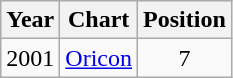<table class="wikitable">
<tr>
<th align="left">Year</th>
<th align="left">Chart</th>
<th align="center">Position</th>
</tr>
<tr>
<td align="left">2001</td>
<td align="left"><a href='#'>Oricon</a></td>
<td align="center">7</td>
</tr>
</table>
